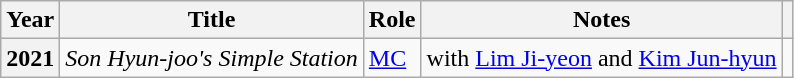<table class="wikitable plainrowheaders sortable">
<tr>
<th scope="col">Year</th>
<th scope="col">Title</th>
<th scope="col">Role</th>
<th scope="col" class="unsortable">Notes</th>
<th scope="col" class="unsortable"></th>
</tr>
<tr>
<th scope="row">2021</th>
<td><em>Son Hyun-joo's Simple Station</em></td>
<td><a href='#'>MC</a></td>
<td>with <a href='#'>Lim Ji-yeon</a> and <a href='#'>Kim Jun-hyun</a></td>
<td style="text-align:center"></td>
</tr>
</table>
